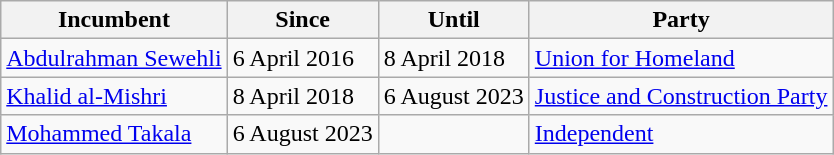<table class="wikitable sortable">
<tr>
<th>Incumbent</th>
<th>Since</th>
<th>Until</th>
<th>Party</th>
</tr>
<tr>
<td><a href='#'>Abdulrahman Sewehli</a></td>
<td>6 April 2016</td>
<td>8 April 2018</td>
<td><a href='#'>Union for Homeland</a></td>
</tr>
<tr>
<td><a href='#'>Khalid al-Mishri</a></td>
<td>8 April 2018</td>
<td>6 August 2023</td>
<td><a href='#'>Justice and Construction Party</a></td>
</tr>
<tr>
<td><a href='#'>Mohammed Takala</a></td>
<td>6 August 2023</td>
<td></td>
<td><a href='#'>Independent</a></td>
</tr>
</table>
